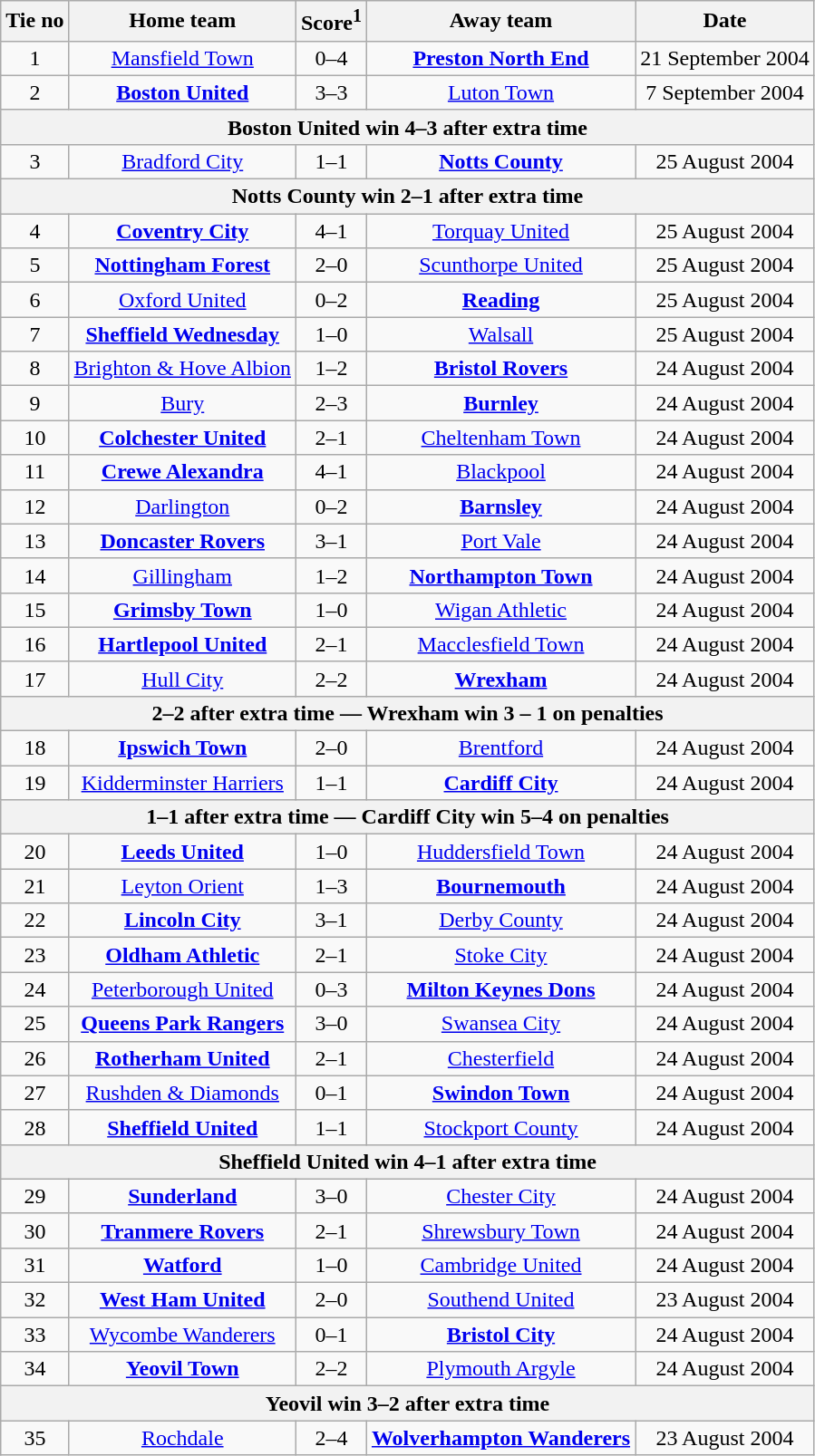<table class="wikitable" style="text-align: center">
<tr>
<th>Tie no</th>
<th>Home team</th>
<th>Score<sup>1</sup></th>
<th>Away team</th>
<th>Date</th>
</tr>
<tr>
<td>1</td>
<td><a href='#'>Mansfield Town</a></td>
<td>0–4</td>
<td><strong><a href='#'>Preston North End</a></strong></td>
<td>21 September 2004</td>
</tr>
<tr>
<td>2</td>
<td><strong><a href='#'>Boston United</a></strong></td>
<td>3–3</td>
<td><a href='#'>Luton Town</a></td>
<td>7 September 2004</td>
</tr>
<tr>
<th colspan="5">Boston United win 4–3 after extra time</th>
</tr>
<tr>
<td>3</td>
<td><a href='#'>Bradford City</a></td>
<td>1–1</td>
<td><strong><a href='#'>Notts County</a></strong></td>
<td>25 August 2004</td>
</tr>
<tr>
<th colspan="5">Notts County win 2–1 after extra time</th>
</tr>
<tr>
<td>4</td>
<td><strong><a href='#'>Coventry City</a></strong></td>
<td>4–1</td>
<td><a href='#'>Torquay United</a></td>
<td>25 August 2004</td>
</tr>
<tr>
<td>5</td>
<td><strong><a href='#'>Nottingham Forest</a></strong></td>
<td>2–0</td>
<td><a href='#'>Scunthorpe United</a></td>
<td>25 August 2004</td>
</tr>
<tr>
<td>6</td>
<td><a href='#'>Oxford United</a></td>
<td>0–2</td>
<td><strong><a href='#'>Reading</a></strong></td>
<td>25 August 2004</td>
</tr>
<tr>
<td>7</td>
<td><strong><a href='#'>Sheffield Wednesday</a></strong></td>
<td>1–0</td>
<td><a href='#'>Walsall</a></td>
<td>25 August 2004</td>
</tr>
<tr>
<td>8</td>
<td><a href='#'>Brighton & Hove Albion</a></td>
<td>1–2</td>
<td><strong><a href='#'>Bristol Rovers</a></strong></td>
<td>24 August 2004</td>
</tr>
<tr>
<td>9</td>
<td><a href='#'>Bury</a></td>
<td>2–3</td>
<td><strong><a href='#'>Burnley</a></strong></td>
<td>24 August 2004</td>
</tr>
<tr>
<td>10</td>
<td><strong><a href='#'>Colchester United</a></strong></td>
<td>2–1</td>
<td><a href='#'>Cheltenham Town</a></td>
<td>24 August 2004</td>
</tr>
<tr>
<td>11</td>
<td><strong><a href='#'>Crewe Alexandra</a></strong></td>
<td>4–1</td>
<td><a href='#'>Blackpool</a></td>
<td>24 August 2004</td>
</tr>
<tr>
<td>12</td>
<td><a href='#'>Darlington</a></td>
<td>0–2</td>
<td><strong><a href='#'>Barnsley</a></strong></td>
<td>24 August 2004</td>
</tr>
<tr>
<td>13</td>
<td><strong><a href='#'>Doncaster Rovers</a></strong></td>
<td>3–1</td>
<td><a href='#'>Port Vale</a></td>
<td>24 August 2004</td>
</tr>
<tr>
<td>14</td>
<td><a href='#'>Gillingham</a></td>
<td>1–2</td>
<td><strong><a href='#'>Northampton Town</a></strong></td>
<td>24 August 2004</td>
</tr>
<tr>
<td>15</td>
<td><strong><a href='#'>Grimsby Town</a></strong></td>
<td>1–0</td>
<td><a href='#'>Wigan Athletic</a></td>
<td>24 August 2004</td>
</tr>
<tr>
<td>16</td>
<td><strong><a href='#'>Hartlepool United</a></strong></td>
<td>2–1</td>
<td><a href='#'>Macclesfield Town</a></td>
<td>24 August 2004</td>
</tr>
<tr>
<td>17</td>
<td><a href='#'>Hull City</a></td>
<td>2–2</td>
<td><strong><a href='#'>Wrexham</a></strong></td>
<td>24 August 2004</td>
</tr>
<tr>
<th colspan="5">2–2 after extra time — Wrexham win 3 – 1 on penalties</th>
</tr>
<tr>
<td>18</td>
<td><strong><a href='#'>Ipswich Town</a></strong></td>
<td>2–0</td>
<td><a href='#'>Brentford</a></td>
<td>24 August 2004</td>
</tr>
<tr>
<td>19</td>
<td><a href='#'>Kidderminster Harriers</a></td>
<td>1–1</td>
<td><strong><a href='#'>Cardiff City</a></strong></td>
<td>24 August 2004</td>
</tr>
<tr>
<th colspan="5">1–1 after extra time — Cardiff City win 5–4 on penalties</th>
</tr>
<tr>
<td>20</td>
<td><strong><a href='#'>Leeds United</a></strong></td>
<td>1–0</td>
<td><a href='#'>Huddersfield Town</a></td>
<td>24 August 2004</td>
</tr>
<tr>
<td>21</td>
<td><a href='#'>Leyton Orient</a></td>
<td>1–3</td>
<td><strong><a href='#'>Bournemouth</a></strong></td>
<td>24 August 2004</td>
</tr>
<tr>
<td>22</td>
<td><strong><a href='#'>Lincoln City</a></strong></td>
<td>3–1</td>
<td><a href='#'>Derby County</a></td>
<td>24 August 2004</td>
</tr>
<tr>
<td>23</td>
<td><strong><a href='#'>Oldham Athletic</a></strong></td>
<td>2–1</td>
<td><a href='#'>Stoke City</a></td>
<td>24 August 2004</td>
</tr>
<tr>
<td>24</td>
<td><a href='#'>Peterborough United</a></td>
<td>0–3</td>
<td><strong><a href='#'>Milton Keynes Dons</a></strong></td>
<td>24 August 2004</td>
</tr>
<tr>
<td>25</td>
<td><strong><a href='#'>Queens Park Rangers</a></strong></td>
<td>3–0</td>
<td><a href='#'>Swansea City</a></td>
<td>24 August 2004</td>
</tr>
<tr>
<td>26</td>
<td><strong><a href='#'>Rotherham United</a></strong></td>
<td>2–1</td>
<td><a href='#'>Chesterfield</a></td>
<td>24 August 2004</td>
</tr>
<tr>
<td>27</td>
<td><a href='#'>Rushden & Diamonds</a></td>
<td>0–1</td>
<td><strong><a href='#'>Swindon Town</a></strong></td>
<td>24 August 2004</td>
</tr>
<tr>
<td>28</td>
<td><strong><a href='#'>Sheffield United</a></strong></td>
<td>1–1</td>
<td><a href='#'>Stockport County</a></td>
<td>24 August 2004</td>
</tr>
<tr>
<th colspan="5">Sheffield United win 4–1 after extra time</th>
</tr>
<tr>
<td>29</td>
<td><strong><a href='#'>Sunderland</a></strong></td>
<td>3–0</td>
<td><a href='#'>Chester City</a></td>
<td>24 August 2004</td>
</tr>
<tr>
<td>30</td>
<td><strong><a href='#'>Tranmere Rovers</a></strong></td>
<td>2–1</td>
<td><a href='#'>Shrewsbury Town</a></td>
<td>24 August 2004</td>
</tr>
<tr>
<td>31</td>
<td><strong><a href='#'>Watford</a></strong></td>
<td>1–0</td>
<td><a href='#'>Cambridge United</a></td>
<td>24 August 2004</td>
</tr>
<tr>
<td>32</td>
<td><strong><a href='#'>West Ham United</a></strong></td>
<td>2–0</td>
<td><a href='#'>Southend United</a></td>
<td>23 August 2004</td>
</tr>
<tr>
<td>33</td>
<td><a href='#'>Wycombe Wanderers</a></td>
<td>0–1</td>
<td><strong><a href='#'>Bristol City</a></strong></td>
<td>24 August 2004</td>
</tr>
<tr>
<td>34</td>
<td><strong><a href='#'>Yeovil Town</a></strong></td>
<td>2–2</td>
<td><a href='#'>Plymouth Argyle</a></td>
<td>24 August 2004</td>
</tr>
<tr>
<th colspan="5">Yeovil win 3–2 after extra time</th>
</tr>
<tr>
<td>35</td>
<td><a href='#'>Rochdale</a></td>
<td>2–4</td>
<td><strong><a href='#'>Wolverhampton Wanderers</a></strong></td>
<td>23 August 2004</td>
</tr>
</table>
